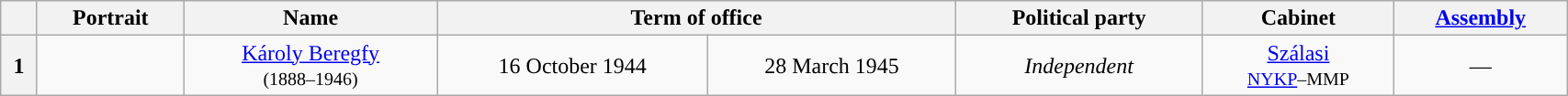<table class="wikitable" style="width:90%; text-align:center;">
<tr>
<th></th>
<th>Portrait</th>
<th>Name<br></th>
<th colspan=2>Term of office</th>
<th>Political party</th>
<th>Cabinet</th>
<th><a href='#'>Assembly</a><br></th>
</tr>
<tr>
<th style="background:">1</th>
<td></td>
<td><a href='#'>Károly Beregfy</a><br><small>(1888–1946)</small></td>
<td>16 October 1944</td>
<td>28 March 1945</td>
<td><em>Independent</em></td>
<td><a href='#'>Szálasi</a><br><small><a href='#'>NYKP</a>–MMP</small></td>
<td>—</td>
</tr>
</table>
